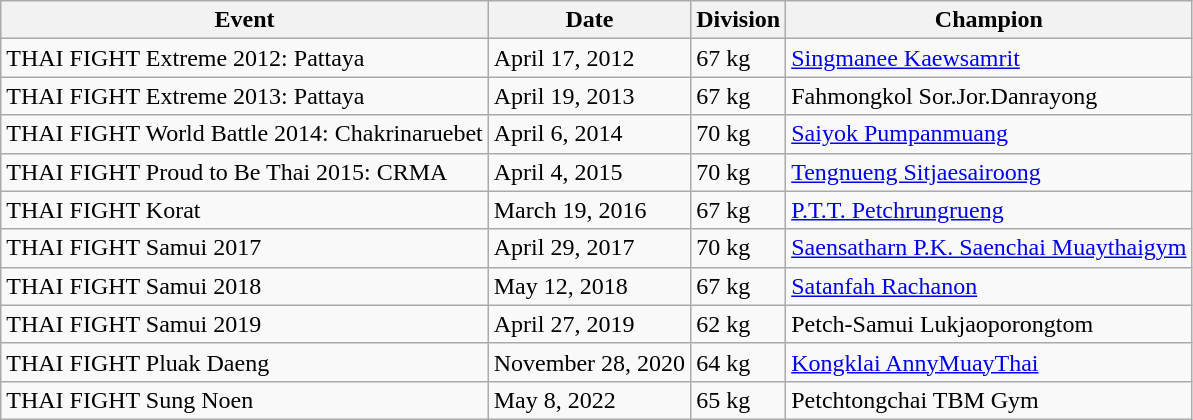<table class="wikitable">
<tr>
<th>Event</th>
<th>Date</th>
<th>Division</th>
<th>Champion</th>
</tr>
<tr>
<td>THAI FIGHT Extreme 2012: Pattaya</td>
<td>April 17, 2012</td>
<td>67 kg</td>
<td> <a href='#'>Singmanee Kaewsamrit</a></td>
</tr>
<tr>
<td>THAI FIGHT Extreme 2013: Pattaya</td>
<td>April 19, 2013</td>
<td>67 kg</td>
<td> Fahmongkol Sor.Jor.Danrayong</td>
</tr>
<tr>
<td>THAI FIGHT World Battle 2014: Chakrinaruebet</td>
<td>April 6, 2014</td>
<td>70 kg</td>
<td> <a href='#'>Saiyok Pumpanmuang</a></td>
</tr>
<tr>
<td>THAI FIGHT Proud to Be Thai 2015: CRMA</td>
<td>April 4, 2015</td>
<td>70 kg</td>
<td> <a href='#'>Tengnueng Sitjaesairoong</a></td>
</tr>
<tr>
<td>THAI FIGHT Korat</td>
<td>March 19, 2016</td>
<td>67 kg</td>
<td> <a href='#'>P.T.T. Petchrungrueng</a></td>
</tr>
<tr>
<td>THAI FIGHT Samui 2017</td>
<td>April 29, 2017</td>
<td>70 kg</td>
<td> <a href='#'>Saensatharn P.K. Saenchai Muaythaigym</a></td>
</tr>
<tr>
<td>THAI FIGHT Samui 2018</td>
<td>May 12, 2018</td>
<td>67 kg</td>
<td> <a href='#'>Satanfah Rachanon</a></td>
</tr>
<tr>
<td>THAI FIGHT Samui 2019</td>
<td>April 27, 2019</td>
<td>62 kg</td>
<td> Petch-Samui Lukjaoporongtom</td>
</tr>
<tr>
<td>THAI FIGHT Pluak Daeng</td>
<td>November 28, 2020</td>
<td>64 kg</td>
<td> <a href='#'>Kongklai AnnyMuayThai</a></td>
</tr>
<tr>
<td>THAI FIGHT Sung Noen</td>
<td>May 8, 2022</td>
<td>65 kg</td>
<td> Petchtongchai TBM Gym</td>
</tr>
</table>
